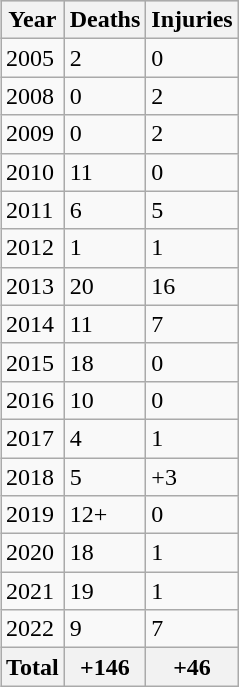<table class="wikitable" align="right">
<tr bgcolor="#CCCCCC">
<th>Year</th>
<th>Deaths</th>
<th>Injuries</th>
</tr>
<tr>
<td>2005</td>
<td>2</td>
<td>0</td>
</tr>
<tr>
<td>2008</td>
<td>0</td>
<td>2</td>
</tr>
<tr>
<td>2009</td>
<td>0</td>
<td>2</td>
</tr>
<tr>
<td>2010</td>
<td>11</td>
<td>0</td>
</tr>
<tr>
<td>2011</td>
<td>6</td>
<td>5</td>
</tr>
<tr>
<td>2012</td>
<td>1</td>
<td>1</td>
</tr>
<tr>
<td>2013</td>
<td>20</td>
<td>16</td>
</tr>
<tr>
<td>2014</td>
<td>11</td>
<td>7</td>
</tr>
<tr>
<td>2015</td>
<td>18</td>
<td>0</td>
</tr>
<tr>
<td>2016</td>
<td>10</td>
<td>0</td>
</tr>
<tr>
<td>2017</td>
<td>4</td>
<td>1</td>
</tr>
<tr>
<td>2018</td>
<td>5</td>
<td>+3</td>
</tr>
<tr>
<td>2019</td>
<td>12+</td>
<td>0</td>
</tr>
<tr>
<td>2020</td>
<td>18</td>
<td>1</td>
</tr>
<tr>
<td>2021</td>
<td>19</td>
<td>1</td>
</tr>
<tr>
<td>2022</td>
<td>9</td>
<td>7</td>
</tr>
<tr>
<th>Total</th>
<th>+146</th>
<th>+46</th>
</tr>
</table>
